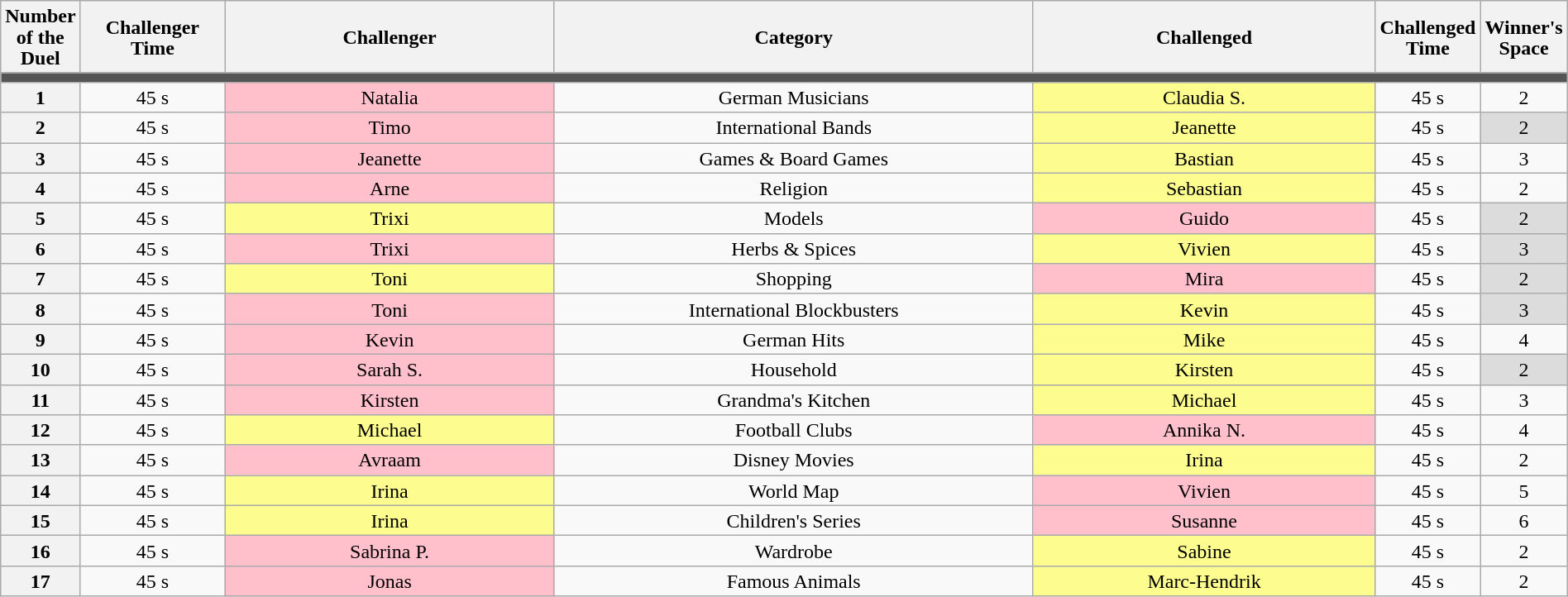<table class="wikitable" style="text-align:center; line-height:17px; width:100%">
<tr>
<th rowspan="1" scope="col" style="width:02%">Number of the Duel</th>
<th rowspan="1" scope="col" style="width:10%">Challenger Time</th>
<th rowspan="1" scope="col" style="width:25%">Challenger</th>
<th rowspan="1" scope="col" style="width:37%">Category</th>
<th rowspan="1" scope="col" style="width:31%">Challenged</th>
<th rowspan="1" scope="col" style="width:10%">Challenged Time</th>
<th rowspan="1" scope="col" style="width:25%">Winner's Space</th>
</tr>
<tr>
<td colspan="7" style="background:#555"></td>
</tr>
<tr>
<th>1</th>
<td>45 s</td>
<td style="background:pink;">Natalia</td>
<td>German Musicians</td>
<td style="background:#fdfc8f;">Claudia S.</td>
<td>45 s</td>
<td>2</td>
</tr>
<tr>
<th>2</th>
<td>45 s</td>
<td style="background:pink;">Timo</td>
<td>International Bands</td>
<td style="background:#fdfc8f; ">Jeanette</td>
<td>45 s</td>
<td style="background:#DCDCDC; ">2</td>
</tr>
<tr>
<th>3</th>
<td>45 s</td>
<td style="background:pink; ">Jeanette</td>
<td>Games & Board Games</td>
<td style="background:#fdfc8f; ">Bastian</td>
<td>45 s</td>
<td>3</td>
</tr>
<tr>
<th>4</th>
<td>45 s</td>
<td style="background:pink;">Arne</td>
<td>Religion</td>
<td style="background:#fdfc8f; ">Sebastian</td>
<td>45 s</td>
<td>2</td>
</tr>
<tr>
<th>5</th>
<td>45 s</td>
<td style="background:#fdfc8f; ">Trixi</td>
<td>Models</td>
<td style="background:pink;">Guido</td>
<td>45 s</td>
<td style="background:#DCDCDC; ">2</td>
</tr>
<tr>
<th>6</th>
<td>45 s</td>
<td style="background:pink; ">Trixi</td>
<td>Herbs & Spices</td>
<td style="background:#fdfc8f; ">Vivien</td>
<td>45 s</td>
<td style="background:#DCDCDC; ">3</td>
</tr>
<tr>
<th>7</th>
<td>45 s</td>
<td style="background:#fdfc8f; ">Toni</td>
<td>Shopping</td>
<td style="background:pink;">Mira</td>
<td>45 s</td>
<td style="background:#DCDCDC; ">2</td>
</tr>
<tr>
<th>8</th>
<td>45 s</td>
<td style="background:pink; ">Toni</td>
<td>International Blockbusters</td>
<td style="background:#fdfc8f;">Kevin</td>
<td>45 s</td>
<td style="background:#DCDCDC; ">3</td>
</tr>
<tr>
<th>9</th>
<td>45 s</td>
<td style="background:pink; ">Kevin</td>
<td>German Hits</td>
<td style="background:#fdfc8f;">Mike</td>
<td>45 s</td>
<td>4</td>
</tr>
<tr>
<th>10</th>
<td>45 s</td>
<td style="background:pink; ">Sarah S.</td>
<td>Household</td>
<td style="background:#fdfc8f;">Kirsten</td>
<td>45 s</td>
<td style="background:#DCDCDC; ">2</td>
</tr>
<tr>
<th>11</th>
<td>45 s</td>
<td style="background:pink; ">Kirsten</td>
<td>Grandma's Kitchen</td>
<td style="background:#fdfc8f;">Michael</td>
<td>45 s</td>
<td>3</td>
</tr>
<tr>
<th>12</th>
<td>45 s</td>
<td style="background:#fdfc8f; ">Michael</td>
<td>Football Clubs</td>
<td style="background:pink;">Annika N.</td>
<td>45 s</td>
<td>4</td>
</tr>
<tr>
<th>13</th>
<td>45 s</td>
<td style="background:pink; ">Avraam</td>
<td>Disney Movies</td>
<td style="background:#fdfc8f;">Irina</td>
<td>45 s</td>
<td>2</td>
</tr>
<tr>
<th>14</th>
<td>45 s</td>
<td style="background:#fdfc8f; ">Irina</td>
<td>World Map</td>
<td style="background:pink;">Vivien</td>
<td>45 s</td>
<td>5</td>
</tr>
<tr>
<th>15</th>
<td>45 s</td>
<td style="background:#fdfc8f; ">Irina</td>
<td>Children's Series</td>
<td style="background:pink;">Susanne</td>
<td>45 s</td>
<td>6</td>
</tr>
<tr>
<th>16</th>
<td>45 s</td>
<td style="background:pink; ">Sabrina P.</td>
<td>Wardrobe</td>
<td style="background:#fdfc8f;">Sabine</td>
<td>45 s</td>
<td>2</td>
</tr>
<tr>
<th>17</th>
<td>45 s</td>
<td style="background:pink; ">Jonas</td>
<td>Famous Animals</td>
<td style="background:#fdfc8f;">Marc-Hendrik</td>
<td>45 s</td>
<td>2</td>
</tr>
</table>
